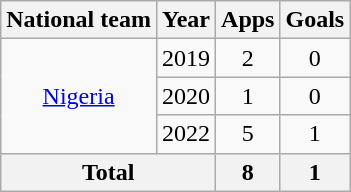<table class=wikitable style=text-align:center>
<tr>
<th>National team</th>
<th>Year</th>
<th>Apps</th>
<th>Goals</th>
</tr>
<tr>
<td rowspan=3><a href='#'>Nigeria</a></td>
<td>2019</td>
<td>2</td>
<td>0</td>
</tr>
<tr>
<td>2020</td>
<td>1</td>
<td>0</td>
</tr>
<tr>
<td>2022</td>
<td>5</td>
<td>1</td>
</tr>
<tr>
<th colspan=2>Total</th>
<th>8</th>
<th>1</th>
</tr>
</table>
